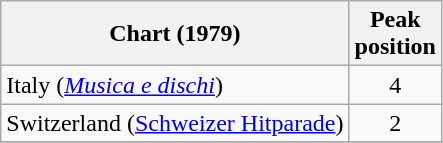<table class="wikitable sortable">
<tr>
<th align="left">Chart (1979)</th>
<th align="left">Peak<br>position</th>
</tr>
<tr>
<td align="left">Italy (<em><a href='#'>Musica e dischi</a></em>)</td>
<td align="center">4</td>
</tr>
<tr>
<td align="left">Switzerland (<a href='#'>Schweizer Hitparade</a>)</td>
<td align="center">2</td>
</tr>
<tr>
</tr>
</table>
